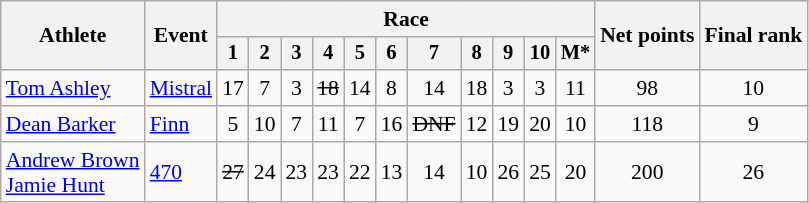<table class="wikitable" style="font-size:90%">
<tr>
<th rowspan=2>Athlete</th>
<th rowspan=2>Event</th>
<th colspan=11>Race</th>
<th rowspan=2>Net points</th>
<th rowspan=2>Final rank</th>
</tr>
<tr style="font-size:95%">
<th>1</th>
<th>2</th>
<th>3</th>
<th>4</th>
<th>5</th>
<th>6</th>
<th>7</th>
<th>8</th>
<th>9</th>
<th>10</th>
<th>M*</th>
</tr>
<tr align=center>
<td align=left><a href='#'>Tom Ashley</a></td>
<td align=left><a href='#'>Mistral</a></td>
<td>17</td>
<td>7</td>
<td>3</td>
<td><s>18</s></td>
<td>14</td>
<td>8</td>
<td>14</td>
<td>18</td>
<td>3</td>
<td>3</td>
<td>11</td>
<td>98</td>
<td>10</td>
</tr>
<tr align=center>
<td align=left><a href='#'>Dean Barker</a></td>
<td align=left><a href='#'>Finn</a></td>
<td>5</td>
<td>10</td>
<td>7</td>
<td>11</td>
<td>7</td>
<td>16</td>
<td><s>DNF</s></td>
<td>12</td>
<td>19</td>
<td>20</td>
<td>10</td>
<td>118</td>
<td>9</td>
</tr>
<tr align=center>
<td align=left><a href='#'>Andrew Brown</a><br><a href='#'>Jamie Hunt</a></td>
<td align=left><a href='#'>470</a></td>
<td><s>27</s></td>
<td>24</td>
<td>23</td>
<td>23</td>
<td>22</td>
<td>13</td>
<td>14</td>
<td>10</td>
<td>26</td>
<td>25</td>
<td>20</td>
<td>200</td>
<td>26</td>
</tr>
</table>
